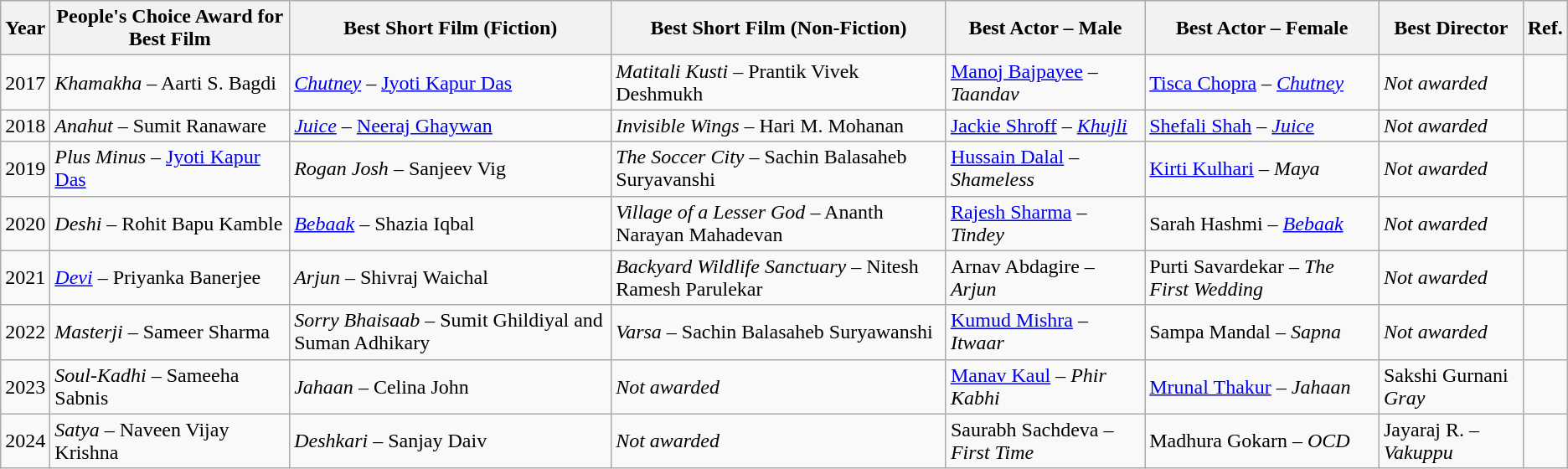<table class="wikitable">
<tr>
<th>Year</th>
<th>People's Choice Award for Best Film</th>
<th>Best Short Film (Fiction)</th>
<th>Best Short Film (Non-Fiction)</th>
<th>Best Actor – Male</th>
<th>Best Actor – Female</th>
<th>Best Director</th>
<th>Ref.</th>
</tr>
<tr>
<td>2017</td>
<td><em>Khamakha</em> – Aarti S. Bagdi</td>
<td><a href='#'><em>Chutney</em></a> – <a href='#'>Jyoti Kapur Das</a></td>
<td><em>Matitali Kusti</em> – Prantik Vivek Deshmukh</td>
<td><a href='#'>Manoj Bajpayee</a> – <em>Taandav</em></td>
<td><a href='#'>Tisca Chopra</a> – <a href='#'><em>Chutney</em></a></td>
<td><em>Not awarded</em></td>
<td></td>
</tr>
<tr>
<td>2018</td>
<td><em>Anahut</em> – Sumit Ranaware</td>
<td><a href='#'><em>Juice</em></a> – <a href='#'>Neeraj Ghaywan</a></td>
<td><em>Invisible Wings</em> – Hari M. Mohanan</td>
<td><a href='#'>Jackie Shroff</a> – <em><a href='#'>Khujli</a></em></td>
<td><a href='#'>Shefali Shah</a> – <a href='#'><em>Juice</em></a></td>
<td><em>Not awarded</em></td>
<td></td>
</tr>
<tr>
<td>2019</td>
<td><em>Plus Minus</em> –  <a href='#'>Jyoti Kapur Das</a></td>
<td><em>Rogan Josh</em> – Sanjeev Vig</td>
<td><em>The Soccer City</em> – Sachin Balasaheb Suryavanshi</td>
<td><a href='#'>Hussain Dalal</a> – <em>Shameless</em></td>
<td><a href='#'>Kirti Kulhari</a> – <em>Maya</em></td>
<td><em>Not awarded</em></td>
<td></td>
</tr>
<tr>
<td>2020</td>
<td><em>Deshi</em> – Rohit Bapu Kamble</td>
<td><a href='#'><em>Bebaak</em></a> – Shazia Iqbal</td>
<td><em>Village of a Lesser God</em> – Ananth Narayan Mahadevan</td>
<td><a href='#'>Rajesh Sharma</a> – <em>Tindey</em></td>
<td>Sarah Hashmi – <a href='#'><em>Bebaak</em></a></td>
<td><em>Not awarded</em></td>
<td></td>
</tr>
<tr>
<td>2021</td>
<td><a href='#'><em>Devi</em></a> – Priyanka Banerjee</td>
<td><em>Arjun</em> – Shivraj Waichal</td>
<td><em>Backyard Wildlife Sanctuary</em> – Nitesh Ramesh Parulekar</td>
<td>Arnav Abdagire – <em>Arjun</em></td>
<td>Purti Savardekar – <em>The First Wedding</em></td>
<td><em>Not awarded</em></td>
<td></td>
</tr>
<tr>
<td>2022</td>
<td><em>Masterji</em> – Sameer Sharma</td>
<td><em>Sorry Bhaisaab</em> – Sumit Ghildiyal and Suman Adhikary</td>
<td><em>Varsa</em> – Sachin Balasaheb Suryawanshi</td>
<td><a href='#'>Kumud Mishra</a> – <em>Itwaar</em></td>
<td>Sampa Mandal – <em>Sapna</em></td>
<td><em>Not awarded</em></td>
<td></td>
</tr>
<tr>
<td>2023</td>
<td><em>Soul-Kadhi</em> – Sameeha Sabnis</td>
<td><em>Jahaan</em> – Celina John</td>
<td><em>Not awarded</em></td>
<td><a href='#'>Manav Kaul</a> – <em>Phir Kabhi</em></td>
<td><a href='#'>Mrunal Thakur</a> – <em>Jahaan</em></td>
<td>Sakshi Gurnani  <em>Gray</em></td>
<td></td>
</tr>
<tr>
<td>2024</td>
<td><em>Satya</em> – Naveen Vijay Krishna</td>
<td><em>Deshkari</em> – Sanjay Daiv</td>
<td><em>Not awarded</em></td>
<td>Saurabh Sachdeva – <em>First Time</em></td>
<td>Madhura Gokarn – <em>OCD</em></td>
<td>Jayaraj R. – <em>Vakuppu</em></td>
<td></td>
</tr>
</table>
